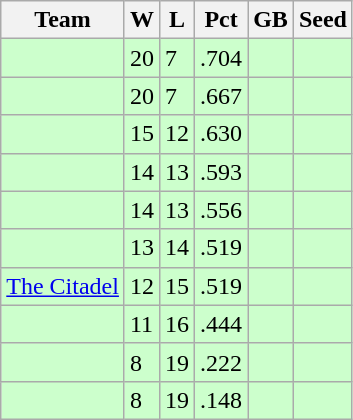<table class="wikitable">
<tr>
<th>Team</th>
<th>W</th>
<th>L</th>
<th>Pct</th>
<th>GB</th>
<th>Seed</th>
</tr>
<tr bgcolor="#ccffcc">
<td></td>
<td>20</td>
<td>7</td>
<td>.704</td>
<td></td>
<td></td>
</tr>
<tr bgcolor="#ccffcc">
<td></td>
<td>20</td>
<td>7</td>
<td>.667</td>
<td></td>
<td></td>
</tr>
<tr bgcolor="#ccffcc">
<td></td>
<td>15</td>
<td>12</td>
<td>.630</td>
<td></td>
<td></td>
</tr>
<tr bgcolor="#ccffcc">
<td></td>
<td>14</td>
<td>13</td>
<td>.593</td>
<td></td>
<td></td>
</tr>
<tr bgcolor="#ccffcc">
<td></td>
<td>14</td>
<td>13</td>
<td>.556</td>
<td></td>
<td></td>
</tr>
<tr bgcolor="#ccffcc">
<td></td>
<td>13</td>
<td>14</td>
<td>.519</td>
<td></td>
<td></td>
</tr>
<tr bgcolor="#ccffcc">
<td><a href='#'>The Citadel</a></td>
<td>12</td>
<td>15</td>
<td>.519</td>
<td></td>
<td></td>
</tr>
<tr bgcolor="#ccffcc">
<td></td>
<td>11</td>
<td>16</td>
<td>.444</td>
<td></td>
<td></td>
</tr>
<tr bgcolor="#ccffcc">
<td></td>
<td>8</td>
<td>19</td>
<td>.222</td>
<td></td>
<td></td>
</tr>
<tr bgcolor="#ccffcc">
<td></td>
<td>8</td>
<td>19</td>
<td>.148</td>
<td></td>
<td></td>
</tr>
</table>
